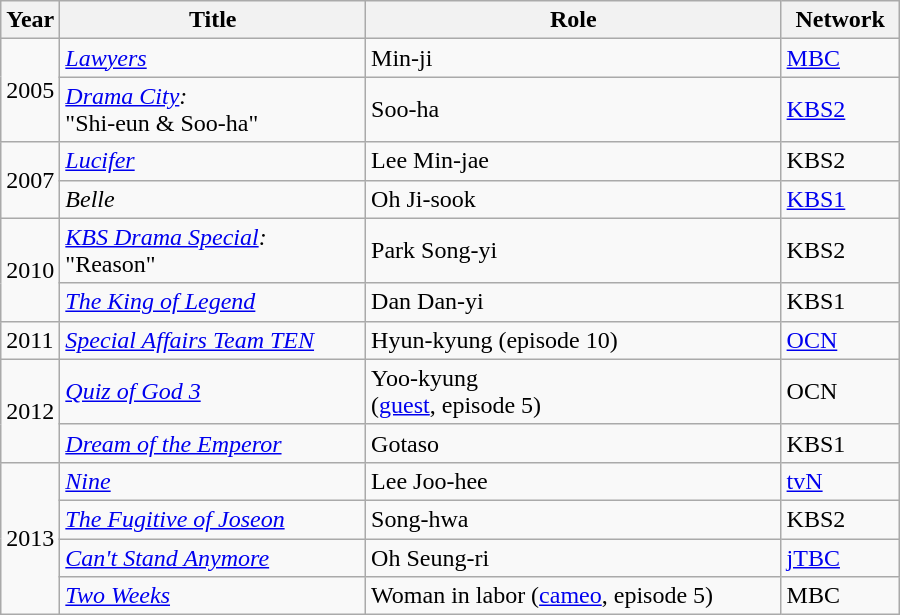<table class="wikitable" style="width:600px">
<tr>
<th width=10>Year</th>
<th>Title</th>
<th>Role</th>
<th>Network</th>
</tr>
<tr>
<td rowspan=2>2005</td>
<td><em><a href='#'>Lawyers</a></em></td>
<td>Min-ji</td>
<td><a href='#'>MBC</a></td>
</tr>
<tr>
<td><em><a href='#'>Drama City</a>:</em><br>"Shi-eun & Soo-ha"</td>
<td>Soo-ha</td>
<td><a href='#'>KBS2</a></td>
</tr>
<tr>
<td rowspan=2>2007</td>
<td><em><a href='#'>Lucifer</a></em></td>
<td>Lee Min-jae</td>
<td>KBS2</td>
</tr>
<tr>
<td><em>Belle</em></td>
<td>Oh Ji-sook</td>
<td><a href='#'>KBS1</a></td>
</tr>
<tr>
<td rowspan=2>2010</td>
<td><em><a href='#'>KBS Drama Special</a>:</em><br>"Reason"</td>
<td>Park Song-yi</td>
<td>KBS2</td>
</tr>
<tr>
<td><em><a href='#'>The King of Legend</a></em></td>
<td>Dan Dan-yi</td>
<td>KBS1</td>
</tr>
<tr>
<td>2011</td>
<td><em><a href='#'>Special Affairs Team TEN</a></em></td>
<td>Hyun-kyung (episode 10)</td>
<td><a href='#'>OCN</a></td>
</tr>
<tr>
<td rowspan=2>2012</td>
<td><em><a href='#'>Quiz of God 3</a></em></td>
<td>Yoo-kyung <br> (<a href='#'>guest</a>, episode 5)</td>
<td>OCN</td>
</tr>
<tr>
<td><em><a href='#'>Dream of the Emperor</a></em></td>
<td>Gotaso</td>
<td>KBS1</td>
</tr>
<tr>
<td rowspan=4>2013</td>
<td><em><a href='#'>Nine</a></em></td>
<td>Lee Joo-hee</td>
<td><a href='#'>tvN</a></td>
</tr>
<tr>
<td><em><a href='#'>The Fugitive of Joseon</a></em></td>
<td>Song-hwa</td>
<td>KBS2</td>
</tr>
<tr>
<td><em><a href='#'>Can't Stand Anymore</a></em></td>
<td>Oh Seung-ri</td>
<td><a href='#'>jTBC</a></td>
</tr>
<tr>
<td><em><a href='#'>Two Weeks</a></em></td>
<td>Woman in labor (<a href='#'>cameo</a>, episode 5)</td>
<td>MBC</td>
</tr>
</table>
